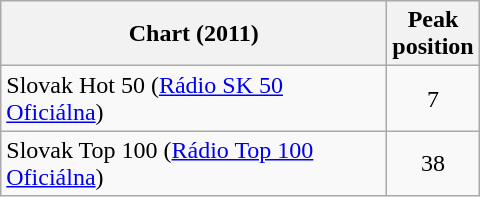<table class="wikitable sortable">
<tr>
<th width="250">Chart (2011)</th>
<th width="50">Peak<br>position</th>
</tr>
<tr>
<td>Slovak Hot 50 (<a href='#'>Rádio SK 50 Oficiálna</a>)</td>
<td align="center">7</td>
</tr>
<tr>
<td>Slovak Top 100 (<a href='#'>Rádio Top 100 Oficiálna</a>)</td>
<td align="center">38</td>
</tr>
</table>
